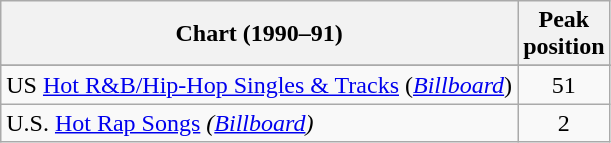<table class="wikitable sortable">
<tr>
<th>Chart (1990–91)</th>
<th>Peak<br>position</th>
</tr>
<tr>
</tr>
<tr>
</tr>
<tr>
<td>US <a href='#'>Hot R&B/Hip-Hop Singles & Tracks</a> (<em><a href='#'>Billboard</a></em>)</td>
<td style="text-align:center;">51</td>
</tr>
<tr>
<td>U.S. <a href='#'>Hot Rap Songs</a> <em>(<a href='#'>Billboard</a>)</em></td>
<td style="text-align:center;">2</td>
</tr>
</table>
